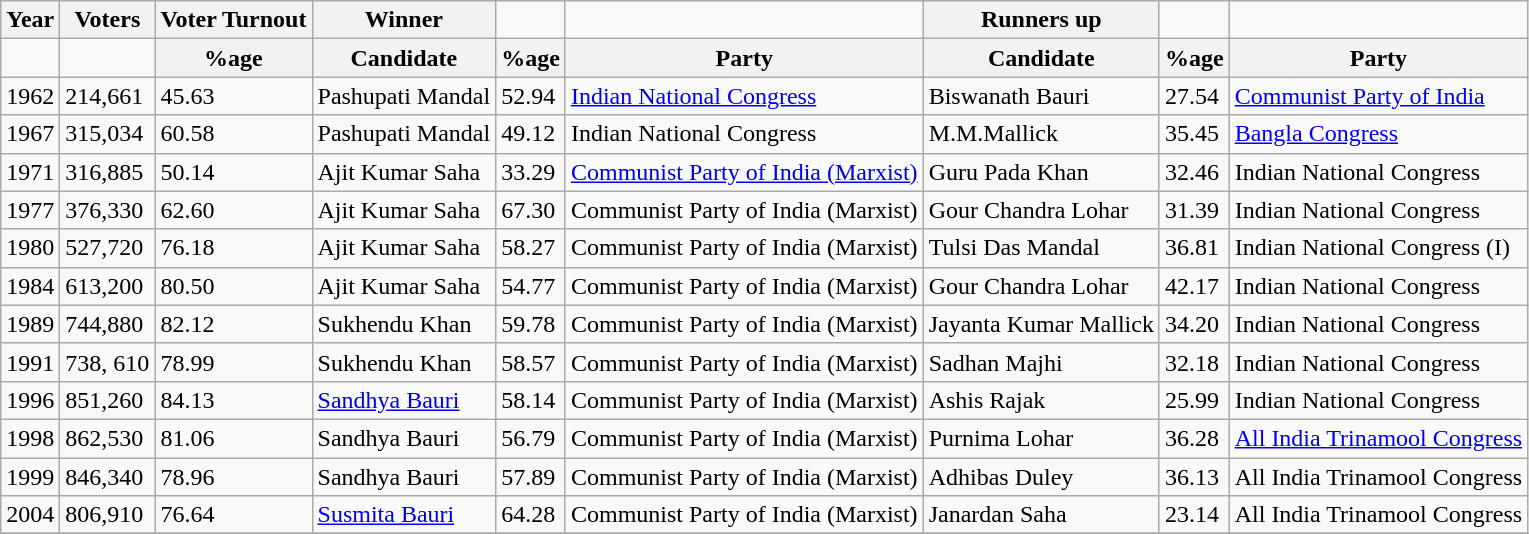<table class="wikitable sortable">
<tr>
<th>Year</th>
<th>Voters</th>
<th>Voter Turnout</th>
<th>Winner</th>
<td></td>
<td></td>
<th>Runners up</th>
<td></td>
<td></td>
</tr>
<tr>
<td></td>
<td></td>
<th>%age</th>
<th>Candidate</th>
<th>%age</th>
<th>Party</th>
<th>Candidate</th>
<th>%age</th>
<th>Party</th>
</tr>
<tr>
<td>1962</td>
<td>214,661</td>
<td>45.63</td>
<td>Pashupati Mandal</td>
<td>52.94</td>
<td><a href='#'>Indian National Congress</a></td>
<td>Biswanath Bauri</td>
<td>27.54</td>
<td><a href='#'>Communist Party of India</a></td>
</tr>
<tr>
<td>1967</td>
<td>315,034</td>
<td>60.58</td>
<td>Pashupati Mandal</td>
<td>49.12</td>
<td>Indian National Congress</td>
<td>M.M.Mallick</td>
<td>35.45</td>
<td><a href='#'>Bangla Congress</a></td>
</tr>
<tr>
<td>1971</td>
<td>316,885</td>
<td>50.14</td>
<td>Ajit Kumar Saha</td>
<td>33.29</td>
<td><a href='#'>Communist Party of India (Marxist)</a></td>
<td>Guru Pada Khan</td>
<td>32.46</td>
<td>Indian National Congress</td>
</tr>
<tr>
<td>1977</td>
<td>376,330</td>
<td>62.60</td>
<td>Ajit Kumar Saha</td>
<td>67.30</td>
<td>Communist Party of India (Marxist)</td>
<td>Gour Chandra Lohar</td>
<td>31.39</td>
<td>Indian National Congress</td>
</tr>
<tr>
<td>1980</td>
<td>527,720</td>
<td>76.18</td>
<td>Ajit Kumar Saha</td>
<td>58.27</td>
<td>Communist Party of India (Marxist)</td>
<td>Tulsi Das Mandal</td>
<td>36.81</td>
<td>Indian National Congress (I)</td>
</tr>
<tr>
<td>1984</td>
<td>613,200</td>
<td>80.50</td>
<td>Ajit Kumar Saha</td>
<td>54.77</td>
<td>Communist Party of India (Marxist)</td>
<td>Gour Chandra Lohar</td>
<td>42.17</td>
<td>Indian National Congress</td>
</tr>
<tr>
<td>1989</td>
<td>744,880</td>
<td>82.12</td>
<td>Sukhendu Khan</td>
<td>59.78</td>
<td>Communist Party of India (Marxist)</td>
<td>Jayanta Kumar Mallick</td>
<td>34.20</td>
<td>Indian National Congress</td>
</tr>
<tr>
<td>1991</td>
<td>738, 610</td>
<td>78.99</td>
<td>Sukhendu Khan</td>
<td>58.57</td>
<td>Communist Party of India (Marxist)</td>
<td>Sadhan Majhi</td>
<td>32.18</td>
<td>Indian National Congress</td>
</tr>
<tr>
<td>1996</td>
<td>851,260</td>
<td>84.13</td>
<td><a href='#'>Sandhya Bauri</a></td>
<td>58.14</td>
<td>Communist Party of India (Marxist)</td>
<td>Ashis Rajak</td>
<td>25.99</td>
<td>Indian National Congress</td>
</tr>
<tr>
<td>1998</td>
<td>862,530</td>
<td>81.06</td>
<td>Sandhya Bauri</td>
<td>56.79</td>
<td>Communist Party of India (Marxist)</td>
<td>Purnima Lohar</td>
<td>36.28</td>
<td><a href='#'>All India Trinamool Congress</a></td>
</tr>
<tr>
<td>1999</td>
<td>846,340</td>
<td>78.96</td>
<td>Sandhya Bauri</td>
<td>57.89</td>
<td>Communist Party of India (Marxist)</td>
<td>Adhibas Duley</td>
<td>36.13</td>
<td>All India Trinamool Congress</td>
</tr>
<tr>
<td>2004</td>
<td>806,910</td>
<td>76.64</td>
<td><a href='#'>Susmita Bauri</a></td>
<td>64.28</td>
<td>Communist Party of India (Marxist)</td>
<td>Janardan Saha</td>
<td>23.14</td>
<td>All India Trinamool Congress</td>
</tr>
<tr>
</tr>
</table>
